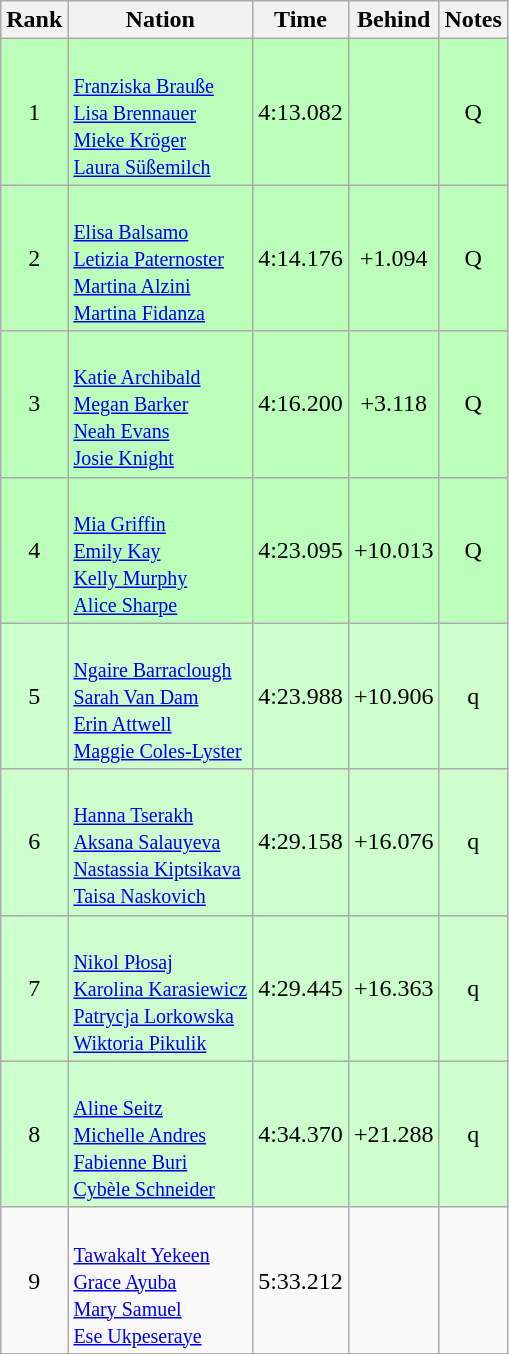<table class="wikitable sortable" style="text-align:center">
<tr>
<th>Rank</th>
<th>Nation</th>
<th>Time</th>
<th>Behind</th>
<th>Notes</th>
</tr>
<tr bgcolor=bbffbb>
<td>1</td>
<td align=left><br><small><a href='#'>Franziska Brauße</a><br><a href='#'>Lisa Brennauer</a><br><a href='#'>Mieke Kröger</a><br><a href='#'>Laura Süßemilch</a></small></td>
<td>4:13.082</td>
<td></td>
<td>Q</td>
</tr>
<tr bgcolor=bbffbb>
<td>2</td>
<td align=left><br><small><a href='#'>Elisa Balsamo</a><br><a href='#'>Letizia Paternoster</a><br><a href='#'>Martina Alzini</a><br><a href='#'>Martina Fidanza</a></small></td>
<td>4:14.176</td>
<td>+1.094</td>
<td>Q</td>
</tr>
<tr bgcolor=bbffbb>
<td>3</td>
<td align=left><br><small><a href='#'>Katie Archibald</a><br><a href='#'>Megan Barker</a><br><a href='#'>Neah Evans</a><br><a href='#'>Josie Knight</a></small></td>
<td>4:16.200</td>
<td>+3.118</td>
<td>Q</td>
</tr>
<tr bgcolor=bbffbb>
<td>4</td>
<td align=left><br><small><a href='#'>Mia Griffin</a><br><a href='#'>Emily Kay</a><br><a href='#'>Kelly Murphy</a><br><a href='#'>Alice Sharpe</a></small></td>
<td>4:23.095</td>
<td>+10.013</td>
<td>Q</td>
</tr>
<tr bgcolor=ccffcc>
<td>5</td>
<td align=left><br><small><a href='#'>Ngaire Barraclough</a><br><a href='#'>Sarah Van Dam</a><br><a href='#'>Erin Attwell</a><br><a href='#'>Maggie Coles-Lyster</a></small></td>
<td>4:23.988</td>
<td>+10.906</td>
<td>q</td>
</tr>
<tr bgcolor=ccffcc>
<td>6</td>
<td align=left><br><small><a href='#'>Hanna Tserakh</a><br><a href='#'>Aksana Salauyeva</a><br><a href='#'>Nastassia Kiptsikava</a><br><a href='#'>Taisa Naskovich</a></small></td>
<td>4:29.158</td>
<td>+16.076</td>
<td>q</td>
</tr>
<tr bgcolor=ccffcc>
<td>7</td>
<td align=left><br><small><a href='#'>Nikol Płosaj</a><br><a href='#'>Karolina Karasiewicz</a><br><a href='#'>Patrycja Lorkowska</a><br><a href='#'>Wiktoria Pikulik</a></small></td>
<td>4:29.445</td>
<td>+16.363</td>
<td>q</td>
</tr>
<tr bgcolor=ccffcc>
<td>8</td>
<td align=left><br><small><a href='#'>Aline Seitz</a><br><a href='#'>Michelle Andres</a><br><a href='#'>Fabienne Buri</a><br><a href='#'>Cybèle Schneider</a></small></td>
<td>4:34.370</td>
<td>+21.288</td>
<td>q</td>
</tr>
<tr>
<td>9</td>
<td align=left><br><small><a href='#'>Tawakalt Yekeen</a><br><a href='#'>Grace Ayuba</a><br><a href='#'>Mary Samuel</a><br><a href='#'>Ese Ukpeseraye</a></small></td>
<td>5:33.212</td>
<td></td>
<td></td>
</tr>
</table>
